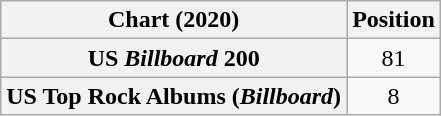<table class="wikitable plainrowheaders" style="text-align:center">
<tr>
<th scope="col">Chart (2020)</th>
<th scope="col">Position</th>
</tr>
<tr>
<th scope="row">US <em>Billboard</em> 200</th>
<td>81</td>
</tr>
<tr>
<th scope="row">US Top Rock Albums (<em>Billboard</em>)</th>
<td>8</td>
</tr>
</table>
